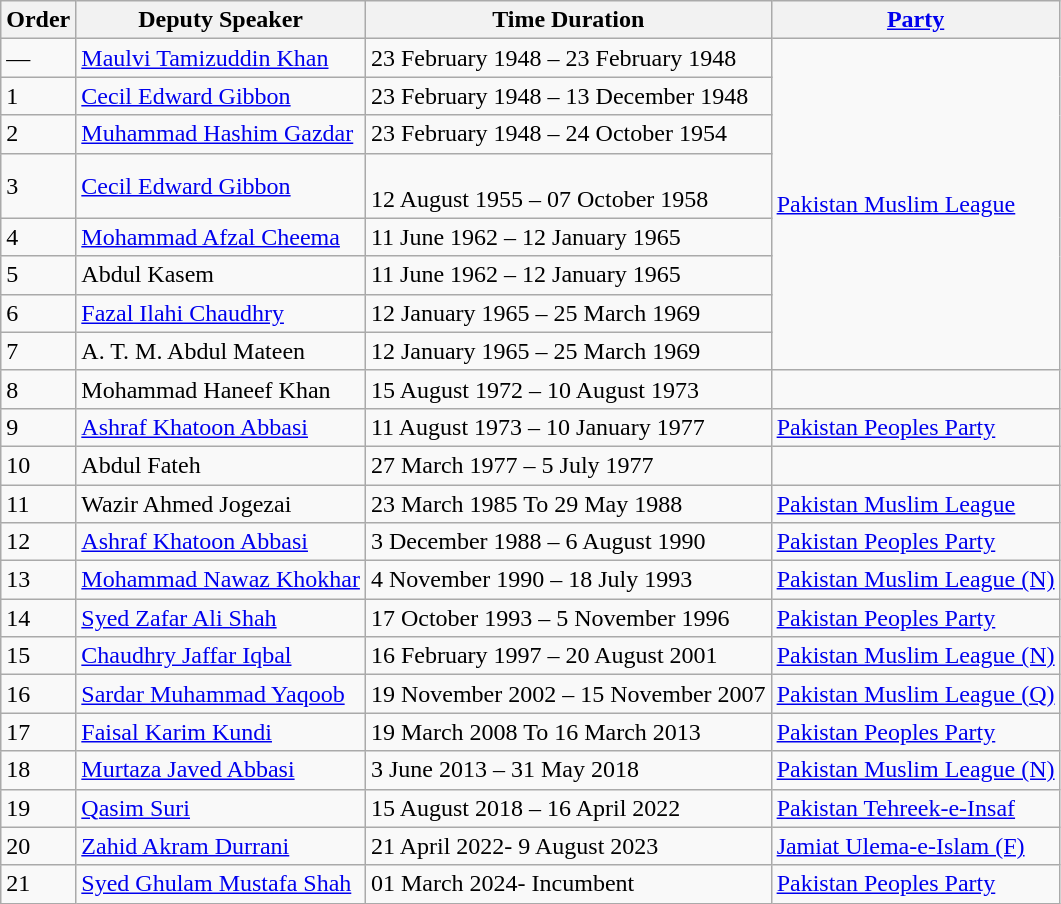<table class="wikitable">
<tr>
<th>Order</th>
<th>Deputy Speaker</th>
<th>Time Duration</th>
<th><a href='#'>Party</a></th>
</tr>
<tr>
<td>—</td>
<td><a href='#'>Maulvi Tamizuddin Khan</a></td>
<td>23 February 1948 – 23 February 1948</td>
<td rowspan="8"><a href='#'>Pakistan Muslim League</a></td>
</tr>
<tr>
<td>1</td>
<td><a href='#'>Cecil Edward Gibbon</a></td>
<td>23 February 1948 – 13 December 1948</td>
</tr>
<tr>
<td>2</td>
<td><a href='#'>Muhammad Hashim Gazdar</a></td>
<td>23 February 1948 – 24 October 1954</td>
</tr>
<tr>
<td>3</td>
<td><a href='#'>Cecil Edward Gibbon</a></td>
<td><br>12 August 1955 – 07 October 1958</td>
</tr>
<tr>
<td>4</td>
<td><a href='#'>Mohammad Afzal Cheema</a></td>
<td>11 June 1962 – 12 January 1965</td>
</tr>
<tr>
<td>5</td>
<td>Abdul Kasem</td>
<td>11 June 1962 – 12 January 1965</td>
</tr>
<tr>
<td>6</td>
<td><a href='#'>Fazal Ilahi Chaudhry</a></td>
<td>12 January 1965 – 25 March 1969</td>
</tr>
<tr>
<td>7</td>
<td>A. T. M. Abdul Mateen</td>
<td>12 January 1965 – 25 March 1969</td>
</tr>
<tr>
<td>8</td>
<td>Mohammad Haneef Khan</td>
<td>15 August 1972 – 10 August 1973</td>
<td></td>
</tr>
<tr>
<td>9</td>
<td><a href='#'>Ashraf Khatoon Abbasi</a></td>
<td>11 August 1973 – 10 January 1977</td>
<td><a href='#'>Pakistan Peoples Party</a></td>
</tr>
<tr>
<td>10</td>
<td>Abdul Fateh</td>
<td>27 March 1977 – 5 July 1977</td>
<td></td>
</tr>
<tr>
<td>11</td>
<td>Wazir Ahmed Jogezai</td>
<td>23 March 1985 To 29 May 1988</td>
<td><a href='#'>Pakistan Muslim League</a></td>
</tr>
<tr>
<td>12</td>
<td><a href='#'>Ashraf Khatoon Abbasi</a></td>
<td>3 December 1988 – 6 August 1990</td>
<td><a href='#'>Pakistan Peoples Party</a></td>
</tr>
<tr>
<td>13</td>
<td><a href='#'>Mohammad Nawaz Khokhar</a></td>
<td>4 November 1990 – 18 July 1993</td>
<td><a href='#'>Pakistan Muslim League (N)</a></td>
</tr>
<tr>
<td>14</td>
<td><a href='#'>Syed Zafar Ali Shah</a></td>
<td>17 October 1993 – 5 November 1996</td>
<td><a href='#'>Pakistan Peoples Party</a></td>
</tr>
<tr>
<td>15</td>
<td><a href='#'>Chaudhry Jaffar Iqbal</a></td>
<td>16 February 1997 – 20 August 2001</td>
<td><a href='#'>Pakistan Muslim League (N)</a></td>
</tr>
<tr>
<td>16</td>
<td><a href='#'>Sardar Muhammad Yaqoob</a></td>
<td>19 November 2002 – 15 November 2007</td>
<td><a href='#'>Pakistan Muslim League (Q)</a></td>
</tr>
<tr>
<td>17</td>
<td><a href='#'>Faisal Karim Kundi</a></td>
<td>19 March 2008 To 16 March 2013</td>
<td><a href='#'>Pakistan Peoples Party</a></td>
</tr>
<tr>
<td>18</td>
<td><a href='#'>Murtaza Javed Abbasi</a></td>
<td>3 June 2013 – 31 May 2018</td>
<td><a href='#'>Pakistan Muslim League (N)</a></td>
</tr>
<tr>
<td>19</td>
<td><a href='#'>Qasim Suri</a></td>
<td>15 August 2018 – 16 April 2022</td>
<td><a href='#'>Pakistan Tehreek-e-Insaf</a></td>
</tr>
<tr>
<td>20</td>
<td><a href='#'>Zahid Akram Durrani</a></td>
<td>21 April 2022- 9 August 2023</td>
<td><a href='#'>Jamiat Ulema-e-Islam (F)</a></td>
</tr>
<tr>
<td>21</td>
<td><a href='#'>Syed Ghulam Mustafa Shah</a></td>
<td>01 March 2024- Incumbent</td>
<td><a href='#'>Pakistan Peoples Party</a></td>
</tr>
</table>
